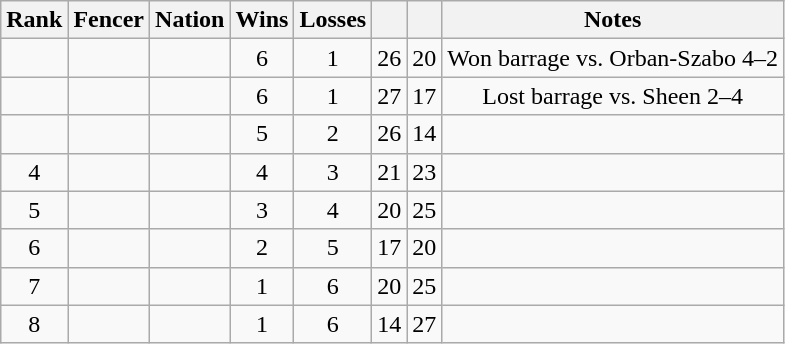<table class="wikitable sortable" style="text-align:center">
<tr>
<th>Rank</th>
<th>Fencer</th>
<th>Nation</th>
<th>Wins</th>
<th>Losses</th>
<th></th>
<th></th>
<th>Notes</th>
</tr>
<tr>
<td></td>
<td align=left></td>
<td align=left></td>
<td>6</td>
<td>1</td>
<td>26</td>
<td>20</td>
<td>Won barrage vs. Orban-Szabo 4–2</td>
</tr>
<tr>
<td></td>
<td align=left></td>
<td align=left></td>
<td>6</td>
<td>1</td>
<td>27</td>
<td>17</td>
<td>Lost barrage vs. Sheen 2–4</td>
</tr>
<tr>
<td></td>
<td align=left></td>
<td align=left></td>
<td>5</td>
<td>2</td>
<td>26</td>
<td>14</td>
<td></td>
</tr>
<tr>
<td>4</td>
<td align=left></td>
<td align=left></td>
<td>4</td>
<td>3</td>
<td>21</td>
<td>23</td>
<td></td>
</tr>
<tr>
<td>5</td>
<td align=left></td>
<td align=left></td>
<td>3</td>
<td>4</td>
<td>20</td>
<td>25</td>
<td></td>
</tr>
<tr>
<td>6</td>
<td align=left></td>
<td align=left></td>
<td>2</td>
<td>5</td>
<td>17</td>
<td>20</td>
<td></td>
</tr>
<tr>
<td>7</td>
<td align=left></td>
<td align=left></td>
<td>1</td>
<td>6</td>
<td>20</td>
<td>25</td>
<td></td>
</tr>
<tr>
<td>8</td>
<td align=left></td>
<td align=left></td>
<td>1</td>
<td>6</td>
<td>14</td>
<td>27</td>
<td></td>
</tr>
</table>
